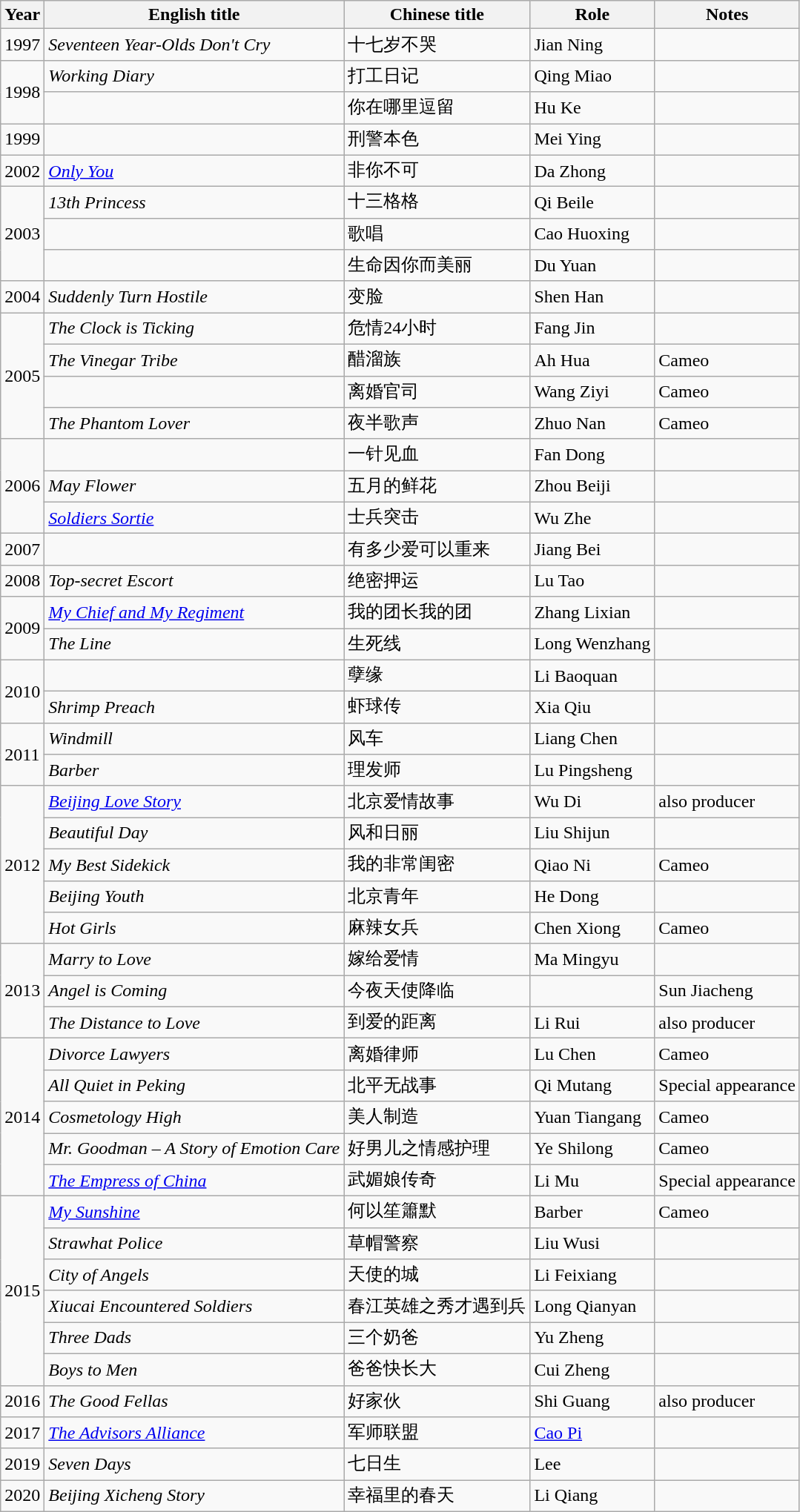<table class="wikitable sortable">
<tr>
<th>Year</th>
<th>English title</th>
<th>Chinese title</th>
<th>Role</th>
<th>Notes</th>
</tr>
<tr>
<td>1997</td>
<td><em>Seventeen Year-Olds Don't Cry</em></td>
<td>十七岁不哭</td>
<td>Jian Ning</td>
<td></td>
</tr>
<tr>
<td rowspan=2>1998</td>
<td><em>Working Diary</em></td>
<td>打工日记</td>
<td>Qing Miao</td>
<td></td>
</tr>
<tr>
<td></td>
<td>你在哪里逗留</td>
<td>Hu Ke</td>
<td></td>
</tr>
<tr>
<td>1999</td>
<td></td>
<td>刑警本色</td>
<td>Mei Ying</td>
<td></td>
</tr>
<tr>
<td>2002</td>
<td><em><a href='#'>Only You</a></em></td>
<td>非你不可</td>
<td>Da Zhong</td>
<td></td>
</tr>
<tr>
<td rowspan=3>2003</td>
<td><em>13th Princess</em></td>
<td>十三格格</td>
<td>Qi Beile</td>
<td></td>
</tr>
<tr>
<td></td>
<td>歌唱</td>
<td>Cao Huoxing</td>
<td></td>
</tr>
<tr>
<td></td>
<td>生命因你而美丽</td>
<td>Du Yuan</td>
<td></td>
</tr>
<tr>
<td>2004</td>
<td><em>Suddenly Turn Hostile</em></td>
<td>变脸</td>
<td>Shen Han</td>
<td></td>
</tr>
<tr>
<td rowspan=4>2005</td>
<td><em>The Clock is Ticking</em></td>
<td>危情24小时</td>
<td>Fang Jin</td>
<td></td>
</tr>
<tr>
<td><em>The Vinegar Tribe</em></td>
<td>醋溜族</td>
<td>Ah Hua</td>
<td>Cameo</td>
</tr>
<tr>
<td></td>
<td>离婚官司</td>
<td>Wang Ziyi</td>
<td>Cameo</td>
</tr>
<tr>
<td><em>The Phantom Lover</em></td>
<td>夜半歌声</td>
<td>Zhuo Nan</td>
<td>Cameo</td>
</tr>
<tr>
<td rowspan=3>2006</td>
<td></td>
<td>一针见血</td>
<td>Fan Dong</td>
<td></td>
</tr>
<tr>
<td><em>May Flower</em></td>
<td>五月的鲜花</td>
<td>Zhou Beiji</td>
<td></td>
</tr>
<tr>
<td><em><a href='#'>Soldiers Sortie</a></em></td>
<td>士兵突击</td>
<td>Wu Zhe</td>
<td></td>
</tr>
<tr>
<td>2007</td>
<td></td>
<td>有多少爱可以重来</td>
<td>Jiang Bei</td>
<td></td>
</tr>
<tr>
<td>2008</td>
<td><em>Top-secret Escort</em></td>
<td>绝密押运</td>
<td>Lu Tao</td>
<td></td>
</tr>
<tr>
<td rowspan=2>2009</td>
<td><em><a href='#'>My Chief and My Regiment</a></em></td>
<td>我的团长我的团</td>
<td>Zhang Lixian</td>
<td></td>
</tr>
<tr>
<td><em>The Line</em></td>
<td>生死线</td>
<td>Long Wenzhang</td>
<td></td>
</tr>
<tr>
<td rowspan=2>2010</td>
<td></td>
<td>孽缘</td>
<td>Li Baoquan</td>
<td></td>
</tr>
<tr>
<td><em>Shrimp Preach</em></td>
<td>虾球传</td>
<td>Xia Qiu</td>
<td></td>
</tr>
<tr>
<td rowspan=2>2011</td>
<td><em>Windmill</em></td>
<td>风车</td>
<td>Liang Chen</td>
<td></td>
</tr>
<tr>
<td><em>Barber</em></td>
<td>理发师</td>
<td>Lu Pingsheng</td>
<td></td>
</tr>
<tr>
<td rowspan=5>2012</td>
<td><em><a href='#'>Beijing Love Story</a></em></td>
<td>北京爱情故事</td>
<td>Wu Di</td>
<td>also producer</td>
</tr>
<tr>
<td><em>Beautiful Day</em></td>
<td>风和日丽</td>
<td>Liu Shijun</td>
<td></td>
</tr>
<tr>
<td><em>My Best Sidekick</em></td>
<td>我的非常闺密</td>
<td>Qiao Ni</td>
<td>Cameo</td>
</tr>
<tr>
<td><em>Beijing Youth</em></td>
<td>北京青年</td>
<td>He Dong</td>
<td></td>
</tr>
<tr>
<td><em>Hot Girls</em></td>
<td>麻辣女兵</td>
<td>Chen Xiong</td>
<td>Cameo</td>
</tr>
<tr>
<td rowspan=3>2013</td>
<td><em>Marry to Love</em></td>
<td>嫁给爱情</td>
<td>Ma Mingyu</td>
<td></td>
</tr>
<tr>
<td><em>Angel is Coming</em></td>
<td>今夜天使降临</td>
<td></td>
<td>Sun Jiacheng</td>
</tr>
<tr>
<td><em>The Distance to Love</em></td>
<td>到爱的距离</td>
<td>Li Rui</td>
<td>also producer</td>
</tr>
<tr>
<td rowspan=5>2014</td>
<td><em>Divorce Lawyers</em></td>
<td>离婚律师</td>
<td>Lu Chen</td>
<td>Cameo</td>
</tr>
<tr>
<td><em>All Quiet in Peking</em></td>
<td>北平无战事</td>
<td>Qi Mutang</td>
<td>Special appearance</td>
</tr>
<tr>
<td><em>Cosmetology High</em></td>
<td>美人制造</td>
<td>Yuan Tiangang</td>
<td>Cameo</td>
</tr>
<tr>
<td><em>Mr. Goodman – A Story of Emotion Care</em></td>
<td>好男儿之情感护理</td>
<td>Ye Shilong</td>
<td>Cameo</td>
</tr>
<tr>
<td><em><a href='#'>The Empress of China</a></em></td>
<td>武媚娘传奇</td>
<td>Li Mu</td>
<td>Special appearance</td>
</tr>
<tr>
<td rowspan=6>2015</td>
<td><em><a href='#'>My Sunshine</a></em></td>
<td>何以笙簫默</td>
<td>Barber</td>
<td>Cameo</td>
</tr>
<tr>
<td><em>Strawhat Police</em></td>
<td>草帽警察</td>
<td>Liu Wusi</td>
<td></td>
</tr>
<tr>
<td><em>City of Angels</em></td>
<td>天使的城</td>
<td>Li Feixiang</td>
<td></td>
</tr>
<tr>
<td><em>Xiucai Encountered Soldiers</em></td>
<td>春江英雄之秀才遇到兵</td>
<td>Long Qianyan</td>
<td></td>
</tr>
<tr>
<td><em>Three Dads</em></td>
<td>三个奶爸</td>
<td>Yu Zheng</td>
<td></td>
</tr>
<tr>
<td><em>Boys to Men</em></td>
<td>爸爸快长大</td>
<td>Cui Zheng</td>
<td></td>
</tr>
<tr>
<td>2016</td>
<td><em>The Good Fellas</em></td>
<td>好家伙</td>
<td>Shi Guang</td>
<td>also producer</td>
</tr>
<tr>
<td>2017</td>
<td><em><a href='#'>The Advisors Alliance</a></em></td>
<td>军师联盟</td>
<td><a href='#'>Cao Pi</a></td>
<td></td>
</tr>
<tr>
<td>2019</td>
<td><em>Seven Days</em></td>
<td>七日生</td>
<td>Lee</td>
<td></td>
</tr>
<tr>
<td>2020</td>
<td><em>Beijing Xicheng Story</em></td>
<td>幸福里的春天</td>
<td>Li Qiang</td>
<td></td>
</tr>
</table>
